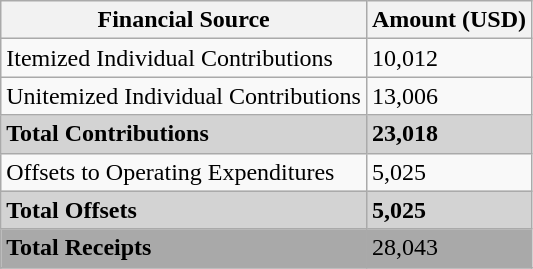<table class="wikitable sortable" border="1">
<tr>
<th scope="col">Financial Source</th>
<th scope="col" data-sort-type="number">Amount (USD)</th>
</tr>
<tr>
<td>Itemized Individual Contributions</td>
<td>10,012</td>
</tr>
<tr>
<td>Unitemized Individual Contributions</td>
<td>13,006</td>
</tr>
<tr>
<td style=background:#D3D3D3><strong>Total Contributions</strong></td>
<td style=background:#D3D3D3><strong>23,018</strong></td>
</tr>
<tr>
<td>Offsets to Operating Expenditures</td>
<td>5,025</td>
</tr>
<tr>
<td style=background:#D3D3D3><strong>Total Offsets</strong></td>
<td style=background:#D3D3D3><strong>5,025</strong></td>
</tr>
<tr>
<td style=background:#A9A9A9><strong>Total Receipts</strong></td>
<td style=background:#A9A9A9>28,043</td>
</tr>
<tr>
</tr>
</table>
